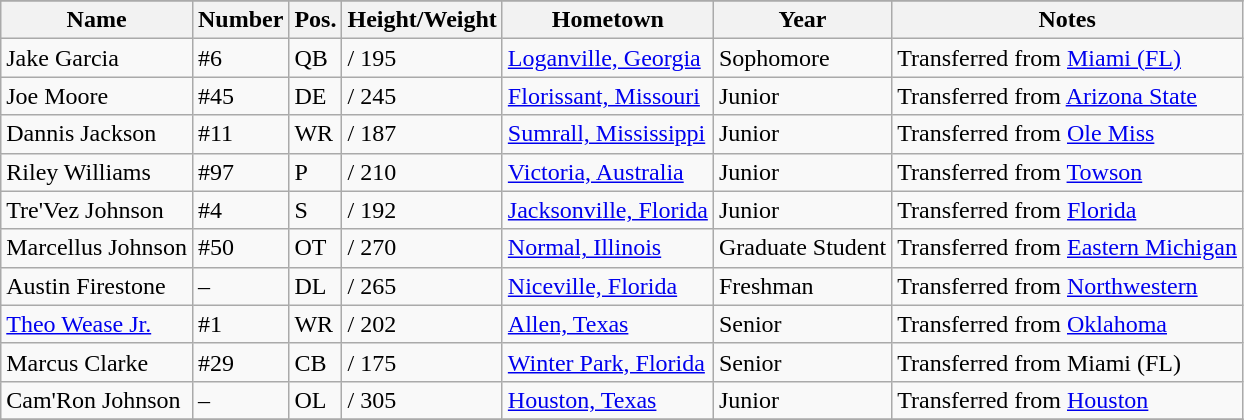<table class="wikitable sortable collapsible">
<tr>
</tr>
<tr>
<th>Name</th>
<th>Number</th>
<th>Pos.</th>
<th>Height/Weight</th>
<th>Hometown</th>
<th>Year</th>
<th class="unsortable">Notes</th>
</tr>
<tr>
<td>Jake Garcia</td>
<td>#6</td>
<td>QB</td>
<td>/ 195</td>
<td><a href='#'>Loganville, Georgia</a></td>
<td>Sophomore</td>
<td>Transferred from <a href='#'>Miami (FL)</a></td>
</tr>
<tr>
<td>Joe Moore</td>
<td>#45</td>
<td>DE</td>
<td>/ 245</td>
<td><a href='#'>Florissant, Missouri</a></td>
<td>Junior</td>
<td>Transferred from <a href='#'>Arizona State</a></td>
</tr>
<tr>
<td>Dannis Jackson</td>
<td>#11</td>
<td>WR</td>
<td>/ 187</td>
<td><a href='#'>Sumrall, Mississippi</a></td>
<td>Junior</td>
<td>Transferred from <a href='#'>Ole Miss</a></td>
</tr>
<tr>
<td>Riley Williams</td>
<td>#97</td>
<td>P</td>
<td>/ 210</td>
<td><a href='#'>Victoria, Australia</a></td>
<td>Junior</td>
<td>Transferred from <a href='#'>Towson</a></td>
</tr>
<tr>
<td>Tre'Vez Johnson</td>
<td>#4</td>
<td>S</td>
<td>/ 192</td>
<td><a href='#'>Jacksonville, Florida</a></td>
<td>Junior</td>
<td>Transferred from <a href='#'>Florida</a></td>
</tr>
<tr>
<td>Marcellus Johnson</td>
<td>#50</td>
<td>OT</td>
<td>/ 270</td>
<td><a href='#'>Normal, Illinois</a></td>
<td>Graduate Student</td>
<td>Transferred from <a href='#'>Eastern Michigan</a></td>
</tr>
<tr>
<td>Austin Firestone</td>
<td>–</td>
<td>DL</td>
<td>/ 265</td>
<td><a href='#'>Niceville, Florida</a></td>
<td>Freshman</td>
<td>Transferred from <a href='#'>Northwestern</a></td>
</tr>
<tr>
<td><a href='#'>Theo Wease Jr.</a></td>
<td>#1</td>
<td>WR</td>
<td>/ 202</td>
<td><a href='#'>Allen, Texas</a></td>
<td>Senior</td>
<td>Transferred from <a href='#'>Oklahoma</a></td>
</tr>
<tr>
<td>Marcus Clarke</td>
<td>#29</td>
<td>CB</td>
<td>/ 175</td>
<td><a href='#'>Winter Park, Florida</a></td>
<td>Senior</td>
<td>Transferred from Miami (FL)</td>
</tr>
<tr>
<td>Cam'Ron Johnson</td>
<td>–</td>
<td>OL</td>
<td>/ 305</td>
<td><a href='#'>Houston, Texas</a></td>
<td>Junior</td>
<td>Transferred from <a href='#'>Houston</a></td>
</tr>
<tr>
</tr>
</table>
